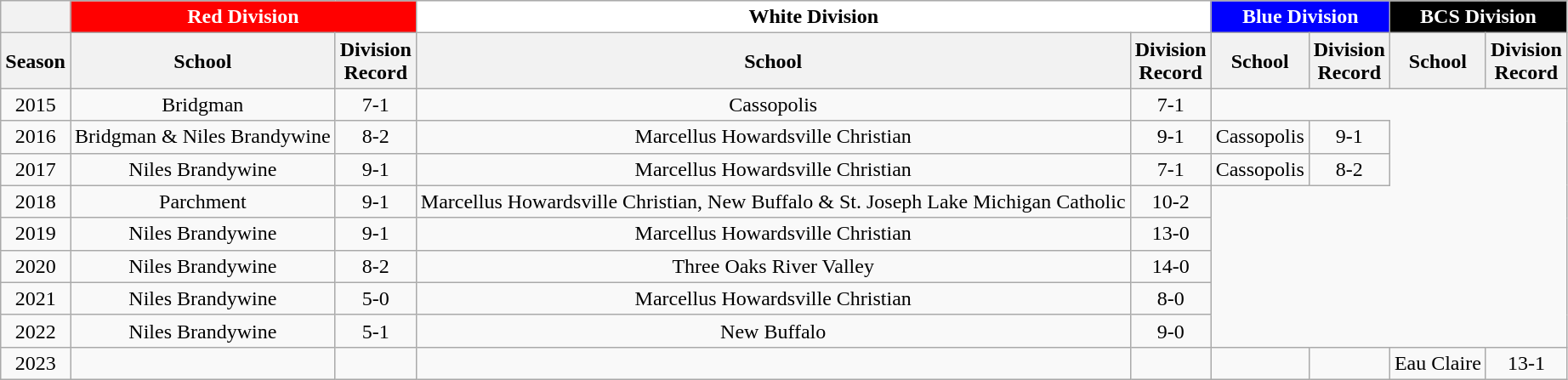<table class="wikitable sortable" style="text-align:center">
<tr>
<th></th>
<th colspan=2 style="background:#FF0000; color:white">Red Division</th>
<th colspan=2 style="background:#FFFFFF; color:black">White Division</th>
<th colspan=2 style="background:#0000FF; color:white">Blue Division</th>
<th colspan=2 style="background:#000000; color:white">BCS Division</th>
</tr>
<tr>
<th>Season</th>
<th>School</th>
<th>Division<br>Record</th>
<th>School</th>
<th>Division<br>Record</th>
<th>School</th>
<th>Division<br>Record</th>
<th>School</th>
<th>Division<br>Record</th>
</tr>
<tr>
<td>2015</td>
<td>Bridgman</td>
<td>7-1</td>
<td>Cassopolis</td>
<td>7-1</td>
</tr>
<tr>
<td>2016</td>
<td>Bridgman & Niles Brandywine</td>
<td>8-2</td>
<td>Marcellus Howardsville Christian</td>
<td>9-1</td>
<td>Cassopolis</td>
<td>9-1</td>
</tr>
<tr>
<td>2017</td>
<td>Niles Brandywine</td>
<td>9-1</td>
<td>Marcellus Howardsville Christian</td>
<td>7-1</td>
<td>Cassopolis</td>
<td>8-2</td>
</tr>
<tr>
<td>2018</td>
<td>Parchment</td>
<td>9-1</td>
<td>Marcellus Howardsville Christian, New Buffalo & St. Joseph Lake Michigan Catholic</td>
<td>10-2</td>
</tr>
<tr>
<td>2019</td>
<td>Niles Brandywine</td>
<td>9-1</td>
<td>Marcellus Howardsville Christian</td>
<td>13-0</td>
</tr>
<tr>
<td>2020</td>
<td>Niles Brandywine</td>
<td>8-2</td>
<td>Three Oaks River Valley</td>
<td>14-0</td>
</tr>
<tr>
<td>2021</td>
<td>Niles Brandywine</td>
<td>5-0</td>
<td>Marcellus Howardsville Christian</td>
<td>8-0</td>
</tr>
<tr>
<td>2022</td>
<td>Niles Brandywine</td>
<td>5-1</td>
<td>New Buffalo</td>
<td>9-0</td>
</tr>
<tr>
<td>2023</td>
<td></td>
<td></td>
<td></td>
<td></td>
<td></td>
<td></td>
<td>Eau Claire</td>
<td>13-1</td>
</tr>
</table>
